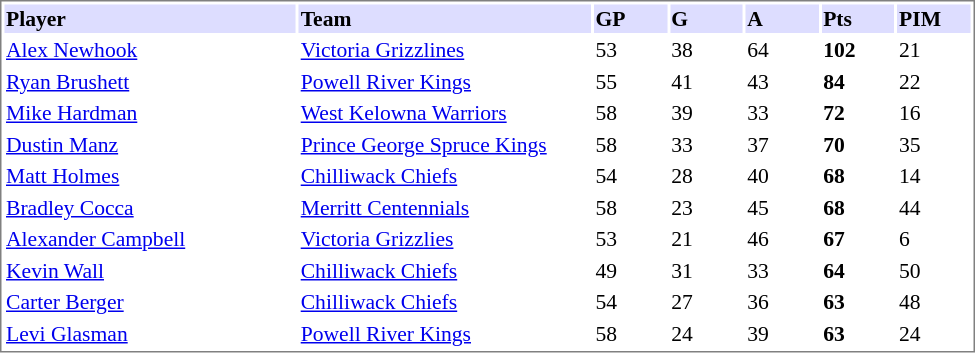<table cellpadding="0">
<tr style="text-align:left; vertical-align:top;">
<td></td>
<td><br><table cellpadding="1"  style="width:650px; font-size:90%; border:1px solid gray;">
<tr>
<th style="background:#ddf; width:30%;">Player</th>
<th style="background:#ddf; width:30%;">Team</th>
<th style="background:#ddf; width:7.5%;">GP</th>
<th style="background:#ddf; width:7.5%;">G</th>
<th style="background:#ddf; width:7.5%;">A</th>
<th style="background:#ddf; width:7.5%;">Pts</th>
<th style="background:#ddf; width:7.5%;">PIM</th>
</tr>
<tr>
<td><a href='#'>Alex Newhook</a></td>
<td><a href='#'>Victoria Grizzlines</a></td>
<td>53</td>
<td>38</td>
<td>64</td>
<td><strong>102</strong></td>
<td>21</td>
</tr>
<tr>
<td><a href='#'>Ryan Brushett</a></td>
<td><a href='#'>Powell River Kings</a></td>
<td>55</td>
<td>41</td>
<td>43</td>
<td><strong>84</strong></td>
<td>22</td>
</tr>
<tr>
<td><a href='#'>Mike Hardman</a></td>
<td><a href='#'>West Kelowna Warriors</a></td>
<td>58</td>
<td>39</td>
<td>33</td>
<td><strong>72</strong></td>
<td>16</td>
</tr>
<tr>
<td><a href='#'>Dustin Manz</a></td>
<td><a href='#'>Prince George Spruce Kings</a></td>
<td>58</td>
<td>33</td>
<td>37</td>
<td><strong>70</strong></td>
<td>35</td>
</tr>
<tr>
<td><a href='#'>Matt Holmes</a></td>
<td><a href='#'>Chilliwack Chiefs</a></td>
<td>54</td>
<td>28</td>
<td>40</td>
<td><strong>68</strong></td>
<td>14</td>
</tr>
<tr>
<td><a href='#'>Bradley Cocca</a></td>
<td><a href='#'>Merritt Centennials</a></td>
<td>58</td>
<td>23</td>
<td>45</td>
<td><strong>68</strong></td>
<td>44</td>
</tr>
<tr>
<td><a href='#'>Alexander Campbell</a></td>
<td><a href='#'>Victoria Grizzlies</a></td>
<td>53</td>
<td>21</td>
<td>46</td>
<td><strong>67</strong></td>
<td>6</td>
</tr>
<tr>
<td><a href='#'>Kevin Wall</a></td>
<td><a href='#'>Chilliwack Chiefs</a></td>
<td>49</td>
<td>31</td>
<td>33</td>
<td><strong>64</strong></td>
<td>50</td>
</tr>
<tr>
<td><a href='#'>Carter Berger</a></td>
<td><a href='#'>Chilliwack Chiefs</a></td>
<td>54</td>
<td>27</td>
<td>36</td>
<td><strong>63</strong></td>
<td>48</td>
</tr>
<tr>
<td><a href='#'>Levi Glasman</a></td>
<td><a href='#'>Powell River Kings</a></td>
<td>58</td>
<td>24</td>
<td>39</td>
<td><strong>63</strong></td>
<td>24</td>
</tr>
</table>
</td>
</tr>
</table>
